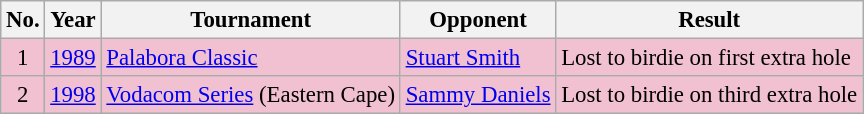<table class="wikitable" style="font-size:95%;">
<tr>
<th>No.</th>
<th>Year</th>
<th>Tournament</th>
<th>Opponent</th>
<th>Result</th>
</tr>
<tr style="background:#F2C1D1;">
<td align=center>1</td>
<td><a href='#'>1989</a></td>
<td><a href='#'>Palabora Classic</a></td>
<td> <a href='#'>Stuart Smith</a></td>
<td>Lost to birdie on first extra hole</td>
</tr>
<tr style="background:#F2C1D1;">
<td align=center>2</td>
<td><a href='#'>1998</a></td>
<td><a href='#'>Vodacom Series</a> (Eastern Cape)</td>
<td> <a href='#'>Sammy Daniels</a></td>
<td>Lost to birdie on third extra hole</td>
</tr>
</table>
